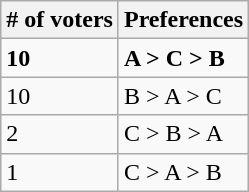<table class="wikitable">
<tr>
<th># of voters</th>
<th>Preferences</th>
</tr>
<tr>
<td><strong>10</strong></td>
<td><strong>A > C > B</strong></td>
</tr>
<tr>
<td>10</td>
<td>B > A > C</td>
</tr>
<tr>
<td>2</td>
<td>C > B > A</td>
</tr>
<tr>
<td>1</td>
<td>C > A > B</td>
</tr>
</table>
